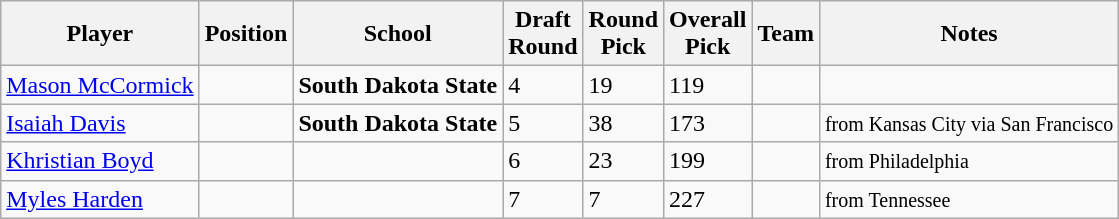<table class="wikitable sortable" border="1">
<tr>
<th>Player</th>
<th>Position</th>
<th>School</th>
<th>Draft<br>Round</th>
<th>Round<br>Pick</th>
<th>Overall<br>Pick</th>
<th>Team</th>
<th>Notes</th>
</tr>
<tr>
<td><a href='#'>Mason McCormick</a></td>
<td></td>
<td style=><strong>South Dakota State</strong></td>
<td>4</td>
<td>19</td>
<td>119</td>
<td></td>
<td></td>
</tr>
<tr>
<td><a href='#'>Isaiah Davis</a></td>
<td></td>
<td style=><strong>South Dakota State</strong></td>
<td>5</td>
<td>38</td>
<td>173</td>
<td></td>
<td><small>from Kansas City via San Francisco</small></td>
</tr>
<tr>
<td><a href='#'>Khristian Boyd</a></td>
<td></td>
<td style=><strong></strong></td>
<td>6</td>
<td>23</td>
<td>199</td>
<td></td>
<td><small>from Philadelphia</small></td>
</tr>
<tr>
<td><a href='#'>Myles Harden</a></td>
<td></td>
<td style=><strong></strong></td>
<td>7</td>
<td>7</td>
<td>227</td>
<td></td>
<td><small>from Tennessee</small></td>
</tr>
</table>
